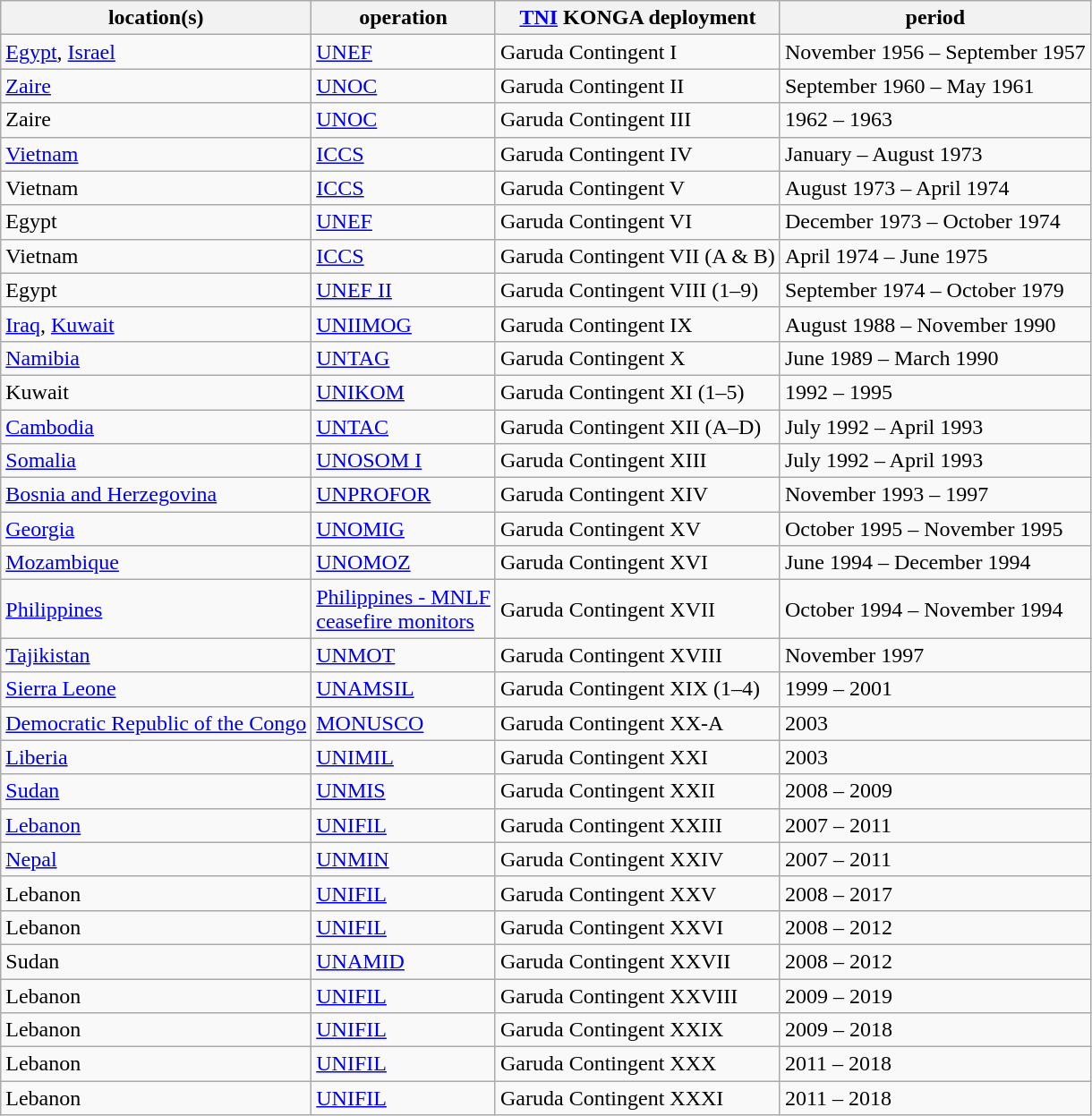<table class="wikitable sortable">
<tr>
<th>location(s)</th>
<th>operation</th>
<th><a href='#'>TNI</a> KONGA deployment</th>
<th>period</th>
</tr>
<tr>
<td><a href='#'>Egypt</a>, <a href='#'>Israel</a></td>
<td><a href='#'>UNEF</a></td>
<td>Garuda Contingent I</td>
<td>November 1956 – September 1957</td>
</tr>
<tr>
<td><a href='#'>Zaire</a></td>
<td><a href='#'>UNOC</a></td>
<td>Garuda Contingent II</td>
<td>September 1960 – May 1961</td>
</tr>
<tr>
<td>Zaire</td>
<td><a href='#'>UNOC</a></td>
<td>Garuda Contingent III</td>
<td>1962 – 1963</td>
</tr>
<tr>
<td><a href='#'>Vietnam</a></td>
<td><a href='#'>ICCS</a></td>
<td>Garuda Contingent IV</td>
<td>January – August 1973</td>
</tr>
<tr>
<td>Vietnam</td>
<td><a href='#'>ICCS</a></td>
<td>Garuda Contingent V</td>
<td>August 1973 – April 1974</td>
</tr>
<tr>
<td>Egypt</td>
<td><a href='#'>UNEF</a></td>
<td>Garuda Contingent VI</td>
<td>December 1973 – October 1974</td>
</tr>
<tr>
<td>Vietnam</td>
<td><a href='#'>ICCS</a></td>
<td>Garuda Contingent VII (A & B)</td>
<td>April 1974 – June 1975</td>
</tr>
<tr>
<td>Egypt</td>
<td><a href='#'>UNEF II</a></td>
<td>Garuda Contingent VIII (1–9)</td>
<td>September 1974 – October 1979</td>
</tr>
<tr>
<td><a href='#'>Iraq</a>, <a href='#'>Kuwait</a></td>
<td><a href='#'>UNIIMOG</a></td>
<td>Garuda Contingent IX</td>
<td>August 1988 – November 1990</td>
</tr>
<tr>
<td><a href='#'>Namibia</a></td>
<td><a href='#'>UNTAG</a></td>
<td>Garuda Contingent X</td>
<td>June 1989 – March 1990</td>
</tr>
<tr>
<td>Kuwait</td>
<td><a href='#'>UNIKOM</a></td>
<td>Garuda Contingent XI (1–5)</td>
<td>1992 – 1995</td>
</tr>
<tr>
<td><a href='#'>Cambodia</a></td>
<td><a href='#'>UNTAC</a></td>
<td>Garuda Contingent XII (A–D)</td>
<td>July 1992 – April 1993</td>
</tr>
<tr>
<td><a href='#'>Somalia</a></td>
<td><a href='#'>UNOSOM I</a></td>
<td>Garuda Contingent XIII</td>
<td>July 1992 – April 1993</td>
</tr>
<tr>
<td><a href='#'>Bosnia and Herzegovina</a></td>
<td><a href='#'>UNPROFOR</a></td>
<td>Garuda Contingent XIV</td>
<td>November 1993 – 1997</td>
</tr>
<tr>
<td><a href='#'>Georgia</a></td>
<td><a href='#'>UNOMIG</a></td>
<td>Garuda Contingent XV</td>
<td>October 1995 – November 1995</td>
</tr>
<tr>
<td><a href='#'>Mozambique</a></td>
<td><a href='#'>UNOMOZ</a></td>
<td>Garuda Contingent XVI</td>
<td>June 1994 – December 1994</td>
</tr>
<tr>
<td><a href='#'>Philippines</a></td>
<td><a href='#'>Philippines - MNLF<br>ceasefire monitors</a></td>
<td>Garuda Contingent XVII</td>
<td>October 1994 – November 1994</td>
</tr>
<tr>
<td><a href='#'>Tajikistan</a></td>
<td><a href='#'>UNMOT</a></td>
<td>Garuda Contingent XVIII</td>
<td>November 1997</td>
</tr>
<tr>
<td><a href='#'>Sierra Leone</a></td>
<td><a href='#'>UNAMSIL</a></td>
<td>Garuda Contingent XIX (1–4)</td>
<td>1999 – 2001</td>
</tr>
<tr>
<td><a href='#'>Democratic Republic of the Congo</a></td>
<td><a href='#'>MONUSCO</a></td>
<td>Garuda Contingent XX-A</td>
<td>2003</td>
</tr>
<tr>
<td><a href='#'>Liberia</a></td>
<td><a href='#'>UNIMIL</a></td>
<td>Garuda Contingent XXI</td>
<td>2003</td>
</tr>
<tr>
<td><a href='#'>Sudan</a></td>
<td><a href='#'>UNMIS</a></td>
<td>Garuda Contingent XXII</td>
<td>2008 – 2009</td>
</tr>
<tr>
<td><a href='#'>Lebanon</a></td>
<td><a href='#'>UNIFIL</a></td>
<td>Garuda Contingent XXIII</td>
<td>2007 – 2011</td>
</tr>
<tr>
<td><a href='#'>Nepal</a></td>
<td><a href='#'>UNMIN</a></td>
<td>Garuda Contingent XXIV</td>
<td>2007 – 2011</td>
</tr>
<tr>
<td>Lebanon</td>
<td><a href='#'>UNIFIL</a></td>
<td>Garuda Contingent XXV</td>
<td>2008 – 2017</td>
</tr>
<tr>
<td>Lebanon</td>
<td><a href='#'>UNIFIL</a></td>
<td>Garuda Contingent XXVI</td>
<td>2008 – 2012</td>
</tr>
<tr>
<td>Sudan</td>
<td><a href='#'>UNAMID</a></td>
<td>Garuda Contingent XXVII</td>
<td>2008 – 2012</td>
</tr>
<tr>
<td>Lebanon</td>
<td><a href='#'>UNIFIL</a></td>
<td>Garuda Contingent XXVIII</td>
<td>2009 – 2019</td>
</tr>
<tr>
<td>Lebanon</td>
<td><a href='#'>UNIFIL</a></td>
<td>Garuda Contingent XXIX</td>
<td>2009 – 2018</td>
</tr>
<tr>
<td>Lebanon</td>
<td><a href='#'>UNIFIL</a></td>
<td>Garuda Contingent XXX</td>
<td>2011 – 2018</td>
</tr>
<tr>
<td>Lebanon</td>
<td><a href='#'>UNIFIL</a></td>
<td>Garuda Contingent XXXI</td>
<td>2011 – 2018</td>
</tr>
</table>
